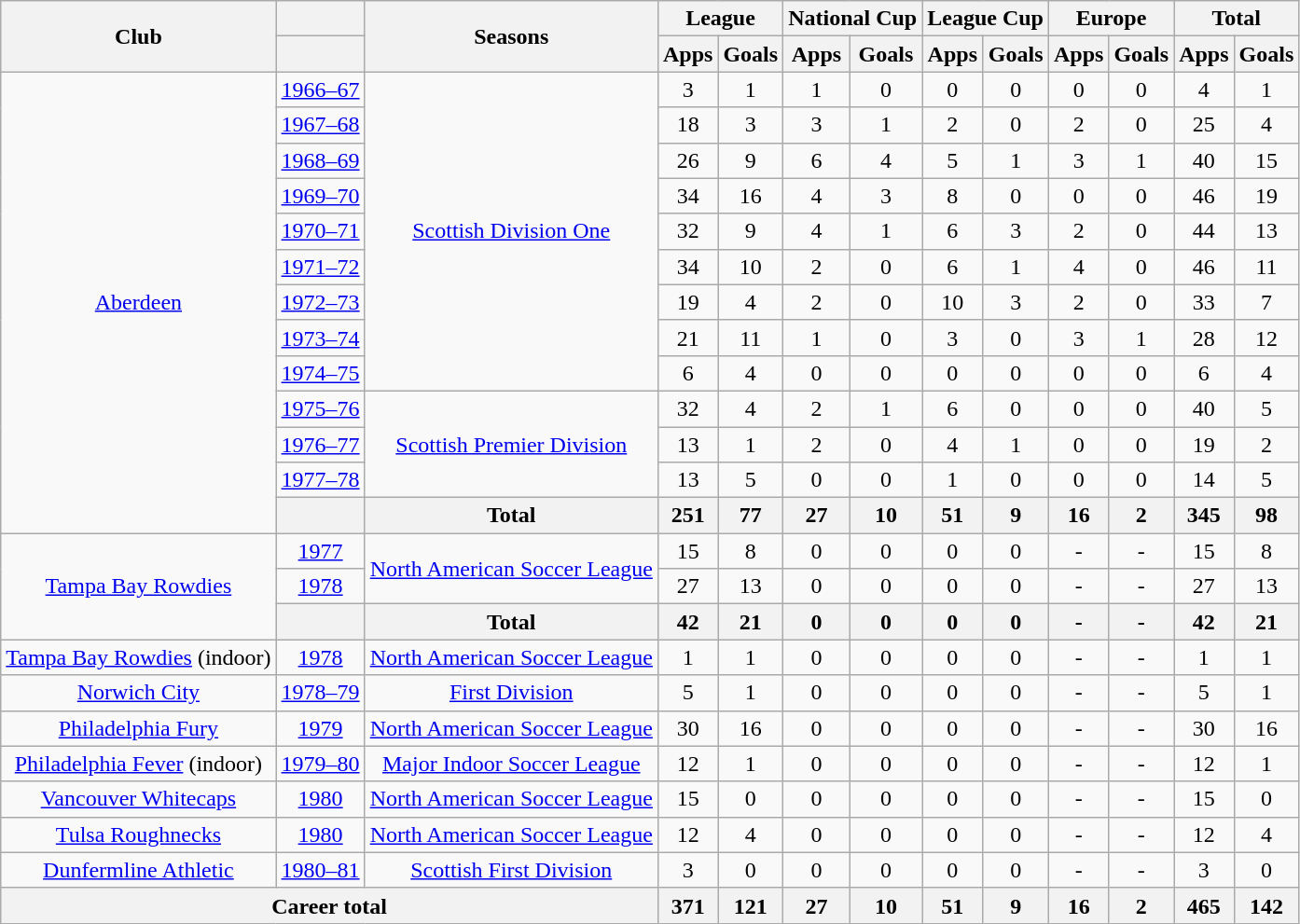<table class="wikitable" style="text-align:center">
<tr>
<th rowspan="2">Club</th>
<th></th>
<th rowspan="2">Seasons</th>
<th colspan="2">League</th>
<th colspan="2">National Cup</th>
<th colspan="2">League Cup</th>
<th colspan="2">Europe</th>
<th colspan="2">Total</th>
</tr>
<tr>
<th></th>
<th>Apps</th>
<th>Goals</th>
<th>Apps</th>
<th>Goals</th>
<th>Apps</th>
<th>Goals</th>
<th>Apps</th>
<th>Goals</th>
<th>Apps</th>
<th>Goals</th>
</tr>
<tr>
<td rowspan="13"><a href='#'>Aberdeen</a></td>
<td><a href='#'>1966–67</a></td>
<td rowspan="9"><a href='#'>Scottish Division One</a></td>
<td>3</td>
<td>1</td>
<td>1</td>
<td>0</td>
<td>0</td>
<td>0</td>
<td>0</td>
<td>0</td>
<td>4</td>
<td>1</td>
</tr>
<tr>
<td><a href='#'>1967–68</a></td>
<td>18</td>
<td>3</td>
<td>3</td>
<td>1</td>
<td>2</td>
<td>0</td>
<td>2</td>
<td>0</td>
<td>25</td>
<td>4</td>
</tr>
<tr>
<td><a href='#'>1968–69</a></td>
<td>26</td>
<td>9</td>
<td>6</td>
<td>4</td>
<td>5</td>
<td>1</td>
<td>3</td>
<td>1</td>
<td>40</td>
<td>15</td>
</tr>
<tr>
<td><a href='#'>1969–70</a></td>
<td>34</td>
<td>16</td>
<td>4</td>
<td>3</td>
<td>8</td>
<td>0</td>
<td>0</td>
<td>0</td>
<td>46</td>
<td>19</td>
</tr>
<tr>
<td><a href='#'>1970–71</a></td>
<td>32</td>
<td>9</td>
<td>4</td>
<td>1</td>
<td>6</td>
<td>3</td>
<td>2</td>
<td>0</td>
<td>44</td>
<td>13</td>
</tr>
<tr>
<td><a href='#'>1971–72</a></td>
<td>34</td>
<td>10</td>
<td>2</td>
<td>0</td>
<td>6</td>
<td>1</td>
<td>4</td>
<td>0</td>
<td>46</td>
<td>11</td>
</tr>
<tr>
<td><a href='#'>1972–73</a></td>
<td>19</td>
<td>4</td>
<td>2</td>
<td>0</td>
<td>10</td>
<td>3</td>
<td>2</td>
<td>0</td>
<td>33</td>
<td>7</td>
</tr>
<tr>
<td><a href='#'>1973–74</a></td>
<td>21</td>
<td>11</td>
<td>1</td>
<td>0</td>
<td>3</td>
<td>0</td>
<td>3</td>
<td>1</td>
<td>28</td>
<td>12</td>
</tr>
<tr>
<td><a href='#'>1974–75</a></td>
<td>6</td>
<td>4</td>
<td>0</td>
<td>0</td>
<td>0</td>
<td>0</td>
<td>0</td>
<td>0</td>
<td>6</td>
<td>4</td>
</tr>
<tr>
<td><a href='#'>1975–76</a></td>
<td rowspan="3"><a href='#'>Scottish Premier Division</a></td>
<td>32</td>
<td>4</td>
<td>2</td>
<td>1</td>
<td>6</td>
<td>0</td>
<td>0</td>
<td>0</td>
<td>40</td>
<td>5</td>
</tr>
<tr>
<td><a href='#'>1976–77</a></td>
<td>13</td>
<td>1</td>
<td>2</td>
<td>0</td>
<td>4</td>
<td>1</td>
<td>0</td>
<td>0</td>
<td>19</td>
<td>2</td>
</tr>
<tr>
<td><a href='#'>1977–78</a></td>
<td>13</td>
<td>5</td>
<td>0</td>
<td>0</td>
<td>1</td>
<td>0</td>
<td>0</td>
<td>0</td>
<td>14</td>
<td>5</td>
</tr>
<tr>
<th></th>
<th>Total</th>
<th>251</th>
<th>77</th>
<th>27</th>
<th>10</th>
<th>51</th>
<th>9</th>
<th>16</th>
<th>2</th>
<th>345</th>
<th>98</th>
</tr>
<tr>
<td rowspan="3"><a href='#'>Tampa Bay Rowdies</a></td>
<td><a href='#'>1977</a></td>
<td rowspan="2"><a href='#'>North American Soccer League</a></td>
<td>15</td>
<td>8</td>
<td>0</td>
<td>0</td>
<td>0</td>
<td>0</td>
<td>-</td>
<td>-</td>
<td>15</td>
<td>8</td>
</tr>
<tr>
<td><a href='#'>1978</a></td>
<td>27</td>
<td>13</td>
<td>0</td>
<td>0</td>
<td>0</td>
<td>0</td>
<td>-</td>
<td>-</td>
<td>27</td>
<td>13</td>
</tr>
<tr>
<th></th>
<th>Total</th>
<th>42</th>
<th>21</th>
<th>0</th>
<th>0</th>
<th>0</th>
<th>0</th>
<th>-</th>
<th>-</th>
<th>42</th>
<th>21</th>
</tr>
<tr>
<td><a href='#'>Tampa Bay Rowdies</a> (indoor)</td>
<td><a href='#'>1978</a></td>
<td><a href='#'>North American Soccer League</a></td>
<td>1</td>
<td>1</td>
<td>0</td>
<td>0</td>
<td>0</td>
<td>0</td>
<td>-</td>
<td>-</td>
<td>1</td>
<td>1</td>
</tr>
<tr>
<td><a href='#'>Norwich City</a></td>
<td><a href='#'>1978–79</a></td>
<td><a href='#'>First Division</a></td>
<td>5</td>
<td>1</td>
<td>0</td>
<td>0</td>
<td>0</td>
<td>0</td>
<td>-</td>
<td>-</td>
<td>5</td>
<td>1</td>
</tr>
<tr>
<td><a href='#'>Philadelphia Fury</a></td>
<td><a href='#'>1979</a></td>
<td><a href='#'>North American Soccer League</a></td>
<td>30</td>
<td>16</td>
<td>0</td>
<td>0</td>
<td>0</td>
<td>0</td>
<td>-</td>
<td>-</td>
<td>30</td>
<td>16</td>
</tr>
<tr>
<td><a href='#'>Philadelphia Fever</a> (indoor)</td>
<td><a href='#'>1979–80</a></td>
<td><a href='#'>Major Indoor Soccer League</a></td>
<td>12</td>
<td>1</td>
<td>0</td>
<td>0</td>
<td>0</td>
<td>0</td>
<td>-</td>
<td>-</td>
<td>12</td>
<td>1</td>
</tr>
<tr>
<td><a href='#'>Vancouver Whitecaps</a></td>
<td><a href='#'>1980</a></td>
<td><a href='#'>North American Soccer League</a></td>
<td>15</td>
<td>0</td>
<td>0</td>
<td>0</td>
<td>0</td>
<td>0</td>
<td>-</td>
<td>-</td>
<td>15</td>
<td>0</td>
</tr>
<tr>
<td><a href='#'>Tulsa Roughnecks</a></td>
<td><a href='#'>1980</a></td>
<td><a href='#'>North American Soccer League</a></td>
<td>12</td>
<td>4</td>
<td>0</td>
<td>0</td>
<td>0</td>
<td>0</td>
<td>-</td>
<td>-</td>
<td>12</td>
<td>4</td>
</tr>
<tr>
<td><a href='#'>Dunfermline Athletic</a></td>
<td><a href='#'>1980–81</a></td>
<td><a href='#'>Scottish First Division</a></td>
<td>3</td>
<td>0</td>
<td>0</td>
<td>0</td>
<td>0</td>
<td>0</td>
<td>-</td>
<td>-</td>
<td>3</td>
<td>0</td>
</tr>
<tr>
<th colspan="3">Career total</th>
<th>371</th>
<th>121</th>
<th>27</th>
<th>10</th>
<th>51</th>
<th>9</th>
<th>16</th>
<th>2</th>
<th>465</th>
<th>142</th>
</tr>
</table>
